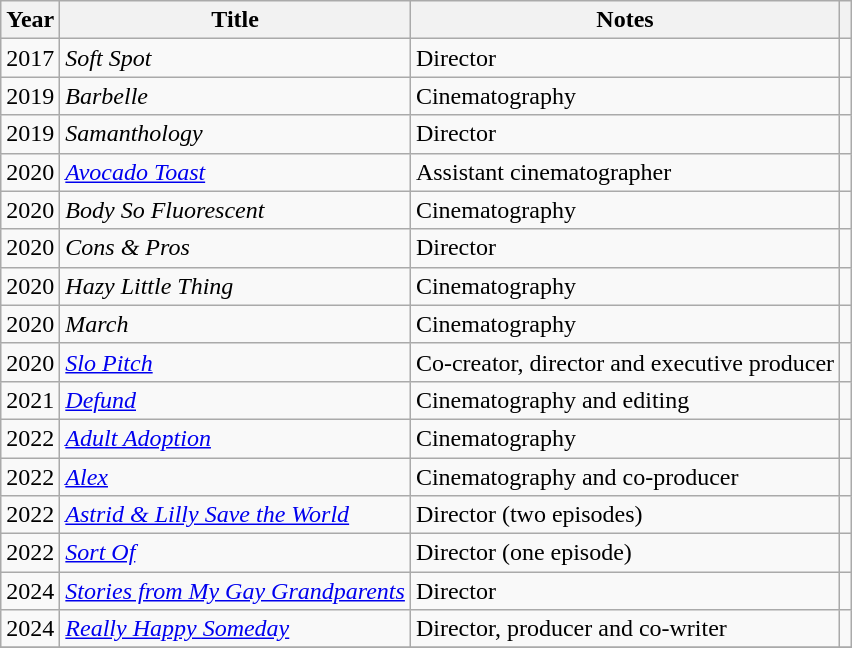<table class="wikitable unsortable">
<tr>
<th scope=col>Year</th>
<th scope=col>Title</th>
<th scope=col>Notes</th>
<th scope=col></th>
</tr>
<tr>
<td>2017</td>
<td><em>Soft Spot</em></td>
<td>Director</td>
<td style="text-align: center;"></td>
</tr>
<tr>
<td>2019</td>
<td><em>Barbelle</em></td>
<td>Cinematography</td>
<td style="text-align: center;"></td>
</tr>
<tr>
<td>2019</td>
<td><em>Samanthology</em></td>
<td>Director</td>
<td style="text-align: center;"></td>
</tr>
<tr>
<td>2020</td>
<td><em><a href='#'>Avocado Toast</a></em></td>
<td>Assistant cinematographer</td>
<td style="text-align: center;"></td>
</tr>
<tr>
<td>2020</td>
<td><em>Body So Fluorescent</em></td>
<td>Cinematography</td>
<td style="text-align: center;"></td>
</tr>
<tr>
<td>2020</td>
<td><em>Cons & Pros</em></td>
<td>Director</td>
<td style="text-align: center;"></td>
</tr>
<tr>
<td>2020</td>
<td><em>Hazy Little Thing</em></td>
<td>Cinematography</td>
<td style="text-align: center;"></td>
</tr>
<tr>
<td>2020</td>
<td><em>March</em></td>
<td>Cinematography</td>
<td style="text-align: center;"></td>
</tr>
<tr>
<td>2020</td>
<td><em><a href='#'>Slo Pitch</a></em></td>
<td>Co-creator, director and executive producer</td>
<td style="text-align: center;"></td>
</tr>
<tr>
<td>2021</td>
<td><em><a href='#'>Defund</a></em></td>
<td>Cinematography and editing</td>
<td style="text-align: center;"></td>
</tr>
<tr>
<td>2022</td>
<td><em><a href='#'>Adult Adoption</a></em></td>
<td>Cinematography</td>
<td style="text-align: center;"></td>
</tr>
<tr>
<td>2022</td>
<td><em><a href='#'>Alex</a></em></td>
<td>Cinematography and co-producer</td>
<td style="text-align: center;"></td>
</tr>
<tr>
<td>2022</td>
<td><em><a href='#'>Astrid & Lilly Save the World</a></em></td>
<td>Director (two episodes)</td>
<td style="text-align: center;"></td>
</tr>
<tr>
<td>2022</td>
<td><em><a href='#'>Sort Of</a></em></td>
<td>Director (one episode)</td>
<td style="text-align: center;"></td>
</tr>
<tr>
<td>2024</td>
<td><em><a href='#'>Stories from My Gay Grandparents</a></em></td>
<td>Director</td>
<td style="text-align: center;"></td>
</tr>
<tr>
<td>2024</td>
<td><em><a href='#'>Really Happy Someday</a></em></td>
<td>Director, producer and co-writer</td>
<td style="text-align: center;"></td>
</tr>
<tr>
</tr>
</table>
